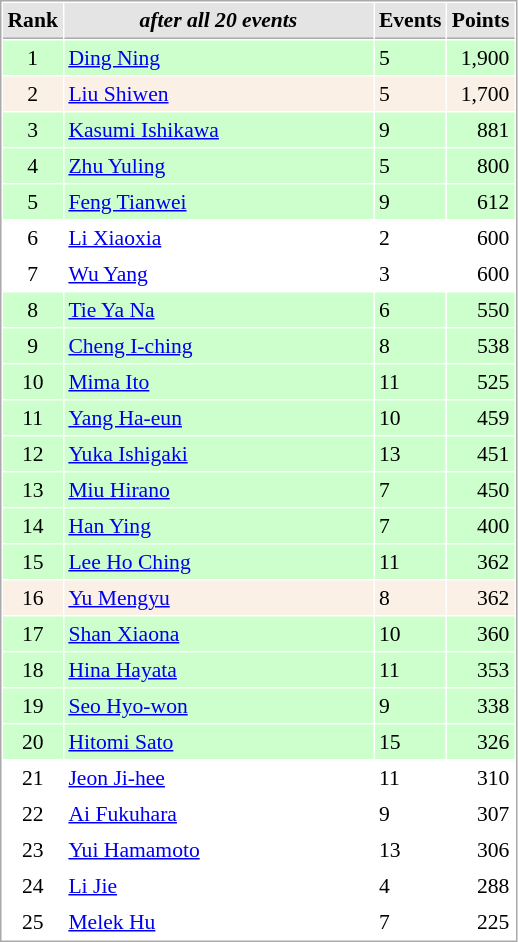<table cellspacing="1" cellpadding="3" style="border:1px solid #aaa; font-size:90%;">
<tr style="background:#e4e4e4;">
<th style="border-bottom:1px solid #aaa; width:10px;">Rank</th>
<th style="border-bottom:1px solid #aaa; width:200px; white-space:nowrap;"><em>after all 20 events</em></th>
<th style="border-bottom:1px solid #aaa; width:20px;">Events</th>
<th style="border-bottom:1px solid #aaa; width:20px;">Points</th>
</tr>
<tr bgcolor="#ccffcc">
<td style="text-align:center;">1</td>
<td> <a href='#'>Ding Ning</a></td>
<td>5</td>
<td align="right">1,900</td>
</tr>
<tr bgcolor="#faf0e6">
<td style="text-align:center;">2</td>
<td> <a href='#'>Liu Shiwen</a></td>
<td>5</td>
<td align="right">1,700</td>
</tr>
<tr bgcolor="#ccffcc">
<td style="text-align:center;">3</td>
<td> <a href='#'>Kasumi Ishikawa</a></td>
<td>9</td>
<td align="right">881</td>
</tr>
<tr bgcolor="#ccffcc">
<td style="text-align:center;">4</td>
<td> <a href='#'>Zhu Yuling</a></td>
<td>5</td>
<td align="right">800</td>
</tr>
<tr bgcolor="#ccffcc">
<td style="text-align:center;">5</td>
<td> <a href='#'>Feng Tianwei</a></td>
<td>9</td>
<td align="right">612</td>
</tr>
<tr>
<td style="text-align:center;">6</td>
<td> <a href='#'>Li Xiaoxia</a></td>
<td>2</td>
<td align="right">600</td>
</tr>
<tr>
<td style="text-align:center;">7</td>
<td> <a href='#'>Wu Yang</a></td>
<td>3</td>
<td align="right">600</td>
</tr>
<tr bgcolor="#ccffcc">
<td style="text-align:center;">8</td>
<td> <a href='#'>Tie Ya Na</a></td>
<td>6</td>
<td align="right">550</td>
</tr>
<tr bgcolor="#ccffcc">
<td style="text-align:center;">9</td>
<td> <a href='#'>Cheng I-ching</a></td>
<td>8</td>
<td align="right">538</td>
</tr>
<tr bgcolor="#ccffcc">
<td style="text-align:center;">10</td>
<td> <a href='#'>Mima Ito</a></td>
<td>11</td>
<td align="right">525</td>
</tr>
<tr bgcolor="#ccffcc">
<td style="text-align:center;">11</td>
<td> <a href='#'>Yang Ha-eun</a></td>
<td>10</td>
<td align="right">459</td>
</tr>
<tr bgcolor="#ccffcc">
<td style="text-align:center;">12</td>
<td> <a href='#'>Yuka Ishigaki</a></td>
<td>13</td>
<td align="right">451</td>
</tr>
<tr bgcolor="#ccffcc">
<td style="text-align:center;">13</td>
<td> <a href='#'>Miu Hirano</a></td>
<td>7</td>
<td align="right">450</td>
</tr>
<tr bgcolor="#ccffcc">
<td style="text-align:center;">14</td>
<td> <a href='#'>Han Ying</a></td>
<td>7</td>
<td align="right">400</td>
</tr>
<tr bgcolor="#ccffcc">
<td style="text-align:center;">15</td>
<td> <a href='#'>Lee Ho Ching</a></td>
<td>11</td>
<td align="right">362</td>
</tr>
<tr bgcolor="#faf0e6">
<td style="text-align:center;">16</td>
<td> <a href='#'>Yu Mengyu</a></td>
<td>8</td>
<td align="right">362</td>
</tr>
<tr bgcolor="#ccffcc">
<td style="text-align:center;">17</td>
<td> <a href='#'>Shan Xiaona</a></td>
<td>10</td>
<td align="right">360</td>
</tr>
<tr bgcolor="#ccffcc">
<td style="text-align:center;">18</td>
<td> <a href='#'>Hina Hayata</a></td>
<td>11</td>
<td align="right">353</td>
</tr>
<tr bgcolor="#ccffcc">
<td style="text-align:center;">19</td>
<td> <a href='#'>Seo Hyo-won</a></td>
<td>9</td>
<td align="right">338</td>
</tr>
<tr bgcolor="#ccffcc">
<td style="text-align:center;">20</td>
<td> <a href='#'>Hitomi Sato</a></td>
<td>15</td>
<td align="right">326</td>
</tr>
<tr>
<td style="text-align:center;">21</td>
<td> <a href='#'>Jeon Ji-hee</a></td>
<td>11</td>
<td align="right">310</td>
</tr>
<tr>
<td style="text-align:center;">22</td>
<td> <a href='#'>Ai Fukuhara</a></td>
<td>9</td>
<td align="right">307</td>
</tr>
<tr>
<td style="text-align:center;">23</td>
<td> <a href='#'>Yui Hamamoto</a></td>
<td>13</td>
<td align="right">306</td>
</tr>
<tr>
<td style="text-align:center;">24</td>
<td> <a href='#'>Li Jie</a></td>
<td>4</td>
<td align="right">288</td>
</tr>
<tr>
<td style="text-align:center;">25</td>
<td> <a href='#'>Melek Hu</a></td>
<td>7</td>
<td align="right">225</td>
</tr>
</table>
